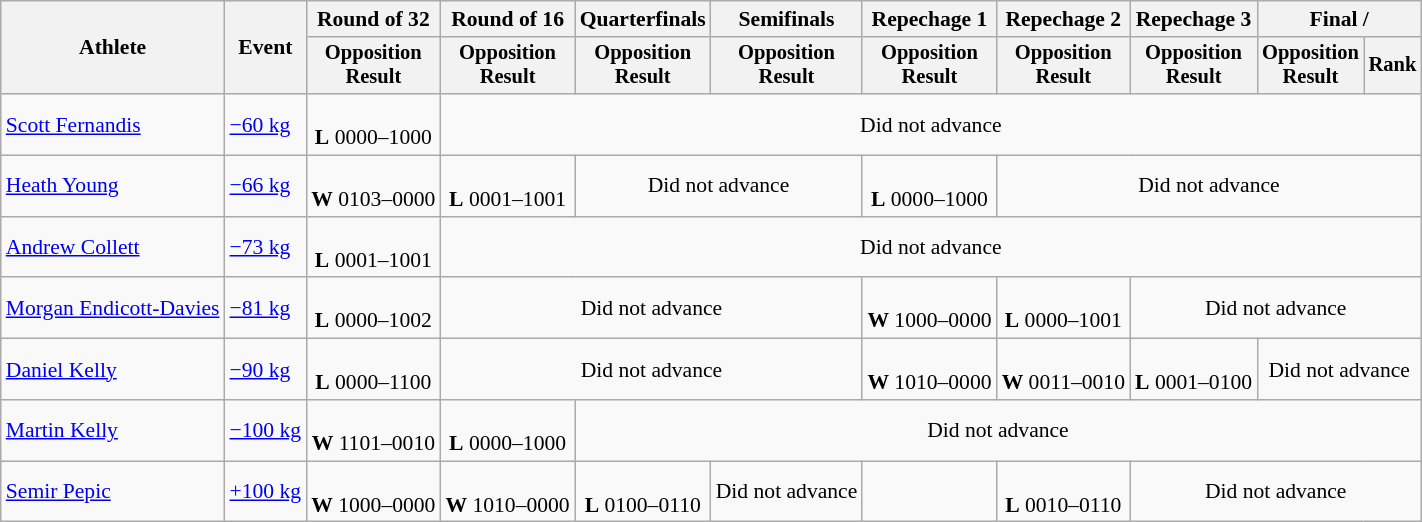<table class="wikitable" style="font-size:90%">
<tr>
<th rowspan="2">Athlete</th>
<th rowspan="2">Event</th>
<th>Round of 32</th>
<th>Round of 16</th>
<th>Quarterfinals</th>
<th>Semifinals</th>
<th>Repechage 1</th>
<th>Repechage 2</th>
<th>Repechage 3</th>
<th colspan=2>Final / </th>
</tr>
<tr style="font-size:95%">
<th>Opposition<br>Result</th>
<th>Opposition<br>Result</th>
<th>Opposition<br>Result</th>
<th>Opposition<br>Result</th>
<th>Opposition<br>Result</th>
<th>Opposition<br>Result</th>
<th>Opposition<br>Result</th>
<th>Opposition<br>Result</th>
<th>Rank</th>
</tr>
<tr align=center>
<td align=left><a href='#'>Scott Fernandis</a></td>
<td align=left><a href='#'>−60 kg</a></td>
<td><br><strong>L</strong> 0000–1000</td>
<td colspan=8>Did not advance</td>
</tr>
<tr align=center>
<td align=left><a href='#'>Heath Young</a></td>
<td align=left><a href='#'>−66 kg</a></td>
<td><br><strong>W</strong> 0103–0000</td>
<td><br><strong>L</strong> 0001–1001</td>
<td colspan=2>Did not advance</td>
<td><br><strong>L</strong> 0000–1000</td>
<td colspan=4>Did not advance</td>
</tr>
<tr align=center>
<td align=left><a href='#'>Andrew Collett</a></td>
<td align=left><a href='#'>−73 kg</a></td>
<td><br><strong>L</strong> 0001–1001</td>
<td colspan=8>Did not advance</td>
</tr>
<tr align=center>
<td align=left><a href='#'>Morgan Endicott-Davies</a></td>
<td align=left><a href='#'>−81 kg</a></td>
<td><br><strong>L</strong> 0000–1002</td>
<td colspan=3>Did not advance</td>
<td><br><strong>W</strong> 1000–0000</td>
<td><br><strong>L</strong> 0000–1001</td>
<td colspan=3>Did not advance</td>
</tr>
<tr align=center>
<td align=left><a href='#'>Daniel Kelly</a></td>
<td align=left><a href='#'>−90 kg</a></td>
<td><br><strong>L</strong> 0000–1100</td>
<td colspan=3>Did not advance</td>
<td><br><strong>W</strong> 1010–0000</td>
<td><br><strong>W</strong> 0011–0010</td>
<td><br><strong>L</strong> 0001–0100</td>
<td colspan=2>Did not advance</td>
</tr>
<tr align=center>
<td align=left><a href='#'>Martin Kelly</a></td>
<td align=left><a href='#'>−100 kg</a></td>
<td><br><strong>W</strong> 1101–0010</td>
<td><br><strong>L</strong> 0000–1000</td>
<td colspan=7>Did not advance</td>
</tr>
<tr align=center>
<td align=left><a href='#'>Semir Pepic</a></td>
<td align=left><a href='#'>+100 kg</a></td>
<td><br><strong>W</strong> 1000–0000</td>
<td><br><strong>W</strong> 1010–0000</td>
<td><br><strong>L</strong> 0100–0110</td>
<td>Did not advance</td>
<td></td>
<td><br><strong>L</strong> 0010–0110</td>
<td colspan=3>Did not advance</td>
</tr>
</table>
